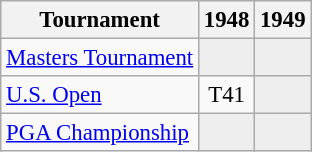<table class="wikitable" style="font-size:95%;text-align:center;">
<tr>
<th>Tournament</th>
<th>1948</th>
<th>1949</th>
</tr>
<tr>
<td align=left><a href='#'>Masters Tournament</a></td>
<td style="background:#eeeeee;"></td>
<td style="background:#eeeeee;"></td>
</tr>
<tr>
<td align=left><a href='#'>U.S. Open</a></td>
<td>T41</td>
<td style="background:#eeeeee;"></td>
</tr>
<tr>
<td align=left><a href='#'>PGA Championship</a></td>
<td style="background:#eeeeee;"></td>
<td style="background:#eeeeee;"></td>
</tr>
</table>
